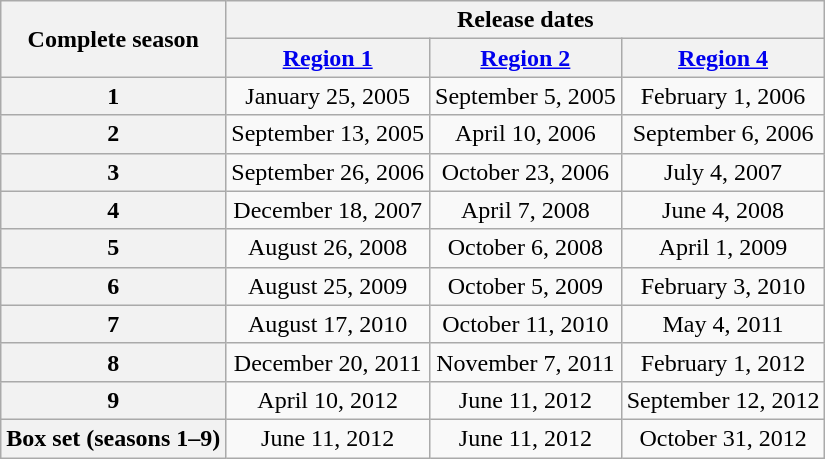<table class="wikitable">
<tr>
<th rowspan="2">Complete season</th>
<th colspan="3">Release dates</th>
</tr>
<tr>
<th><a href='#'>Region 1</a></th>
<th><a href='#'>Region 2</a></th>
<th><a href='#'>Region 4</a></th>
</tr>
<tr>
<th>1</th>
<td style="text-align:center">January 25, 2005</td>
<td style="text-align:center">September 5, 2005</td>
<td style="text-align:center">February 1, 2006</td>
</tr>
<tr>
<th>2</th>
<td style="text-align:center">September 13, 2005</td>
<td style="text-align:center">April 10, 2006</td>
<td style="text-align:center">September 6, 2006</td>
</tr>
<tr>
<th>3</th>
<td style="text-align:center">September 26, 2006</td>
<td style="text-align:center">October 23, 2006</td>
<td style="text-align:center">July 4, 2007</td>
</tr>
<tr>
<th>4</th>
<td style="text-align:center">December 18, 2007</td>
<td style="text-align:center">April 7, 2008</td>
<td style="text-align:center">June 4, 2008</td>
</tr>
<tr>
<th>5</th>
<td style="text-align:center">August 26, 2008</td>
<td style="text-align:center">October 6, 2008</td>
<td style="text-align:center">April 1, 2009</td>
</tr>
<tr>
<th>6</th>
<td style="text-align:center">August 25, 2009</td>
<td style="text-align:center">October 5, 2009</td>
<td style="text-align:center">February 3, 2010</td>
</tr>
<tr>
<th>7</th>
<td style="text-align:center">August 17, 2010</td>
<td style="text-align:center">October 11, 2010</td>
<td style="text-align:center">May 4, 2011</td>
</tr>
<tr>
<th>8</th>
<td style="text-align:center">December 20, 2011</td>
<td style="text-align:center">November 7, 2011</td>
<td style="text-align:center">February 1, 2012</td>
</tr>
<tr>
<th>9</th>
<td style="text-align:center">April 10, 2012</td>
<td style="text-align:center">June 11, 2012</td>
<td style="text-align:center">September 12, 2012</td>
</tr>
<tr>
<th>Box set (seasons 1–9)</th>
<td style="text-align:center">June 11, 2012</td>
<td style="text-align:center">June 11, 2012</td>
<td style="text-align:center">October 31, 2012</td>
</tr>
</table>
